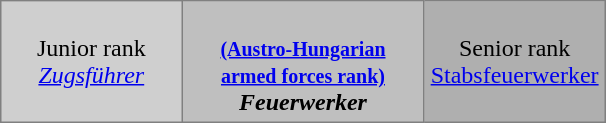<table class="toccolours" border="1" cellpadding="4" cellspacing="0" style="border-collapse: collapse; margin: 0.5em auto; clear: both;">
<tr>
<td width="30%" align="center" style="background:#cfcfcf;">Junior rank<br><em><a href='#'>Zugsführer</a></em></td>
<td width="40%" align="center" style="background:#bfbfbf;"><br><strong><a href='#'><small>(Austro-Hungarian<br>armed forces rank)</small></a><br><strong><em>Feuerwerker<em></td>
<td width="30%" align="center" style="background:#afafaf;">Senior rank<br></em><a href='#'>Stabsfeuerwerker</a><em></td>
</tr>
</table>
